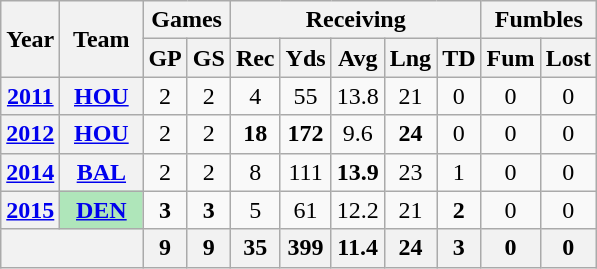<table class="wikitable" style="text-align:center;">
<tr>
<th rowspan="2">Year</th>
<th rowspan="2">Team</th>
<th colspan="2">Games</th>
<th colspan="5">Receiving</th>
<th colspan="2">Fumbles</th>
</tr>
<tr>
<th>GP</th>
<th>GS</th>
<th>Rec</th>
<th>Yds</th>
<th>Avg</th>
<th>Lng</th>
<th>TD</th>
<th>Fum</th>
<th>Lost</th>
</tr>
<tr>
<th><a href='#'>2011</a></th>
<th><a href='#'>HOU</a></th>
<td>2</td>
<td>2</td>
<td>4</td>
<td>55</td>
<td>13.8</td>
<td>21</td>
<td>0</td>
<td>0</td>
<td>0</td>
</tr>
<tr>
<th><a href='#'>2012</a></th>
<th><a href='#'>HOU</a></th>
<td>2</td>
<td>2</td>
<td><strong>18</strong></td>
<td><strong>172</strong></td>
<td>9.6</td>
<td><strong>24</strong></td>
<td>0</td>
<td>0</td>
<td>0</td>
</tr>
<tr>
<th><a href='#'>2014</a></th>
<th><a href='#'>BAL</a></th>
<td>2</td>
<td>2</td>
<td>8</td>
<td>111</td>
<td><strong>13.9</strong></td>
<td>23</td>
<td>1</td>
<td>0</td>
<td>0</td>
</tr>
<tr>
<th><a href='#'>2015</a></th>
<th style="background:#afe6ba; width:3em;"><a href='#'>DEN</a></th>
<td><strong>3</strong></td>
<td><strong>3</strong></td>
<td>5</td>
<td>61</td>
<td>12.2</td>
<td>21</td>
<td><strong>2</strong></td>
<td>0</td>
<td>0</td>
</tr>
<tr>
<th colspan="2"></th>
<th>9</th>
<th>9</th>
<th>35</th>
<th>399</th>
<th>11.4</th>
<th>24</th>
<th>3</th>
<th>0</th>
<th>0</th>
</tr>
</table>
